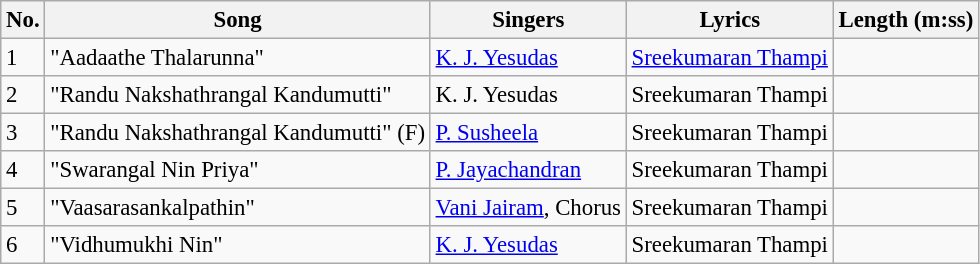<table class="wikitable" style="font-size:95%;">
<tr>
<th>No.</th>
<th>Song</th>
<th>Singers</th>
<th>Lyrics</th>
<th>Length (m:ss)</th>
</tr>
<tr>
<td>1</td>
<td>"Aadaathe Thalarunna"</td>
<td><a href='#'>K. J. Yesudas</a></td>
<td><a href='#'>Sreekumaran Thampi</a></td>
<td></td>
</tr>
<tr>
<td>2</td>
<td>"Randu Nakshathrangal Kandumutti"</td>
<td>K. J. Yesudas</td>
<td>Sreekumaran Thampi</td>
<td></td>
</tr>
<tr>
<td>3</td>
<td>"Randu Nakshathrangal Kandumutti" (F)</td>
<td><a href='#'>P. Susheela</a></td>
<td>Sreekumaran Thampi</td>
<td></td>
</tr>
<tr>
<td>4</td>
<td>"Swarangal Nin Priya"</td>
<td><a href='#'>P. Jayachandran</a></td>
<td>Sreekumaran Thampi</td>
<td></td>
</tr>
<tr>
<td>5</td>
<td>"Vaasarasankalpathin"</td>
<td><a href='#'>Vani Jairam</a>, Chorus</td>
<td>Sreekumaran Thampi</td>
<td></td>
</tr>
<tr>
<td>6</td>
<td>"Vidhumukhi Nin"</td>
<td><a href='#'>K. J. Yesudas</a></td>
<td>Sreekumaran Thampi</td>
<td></td>
</tr>
</table>
